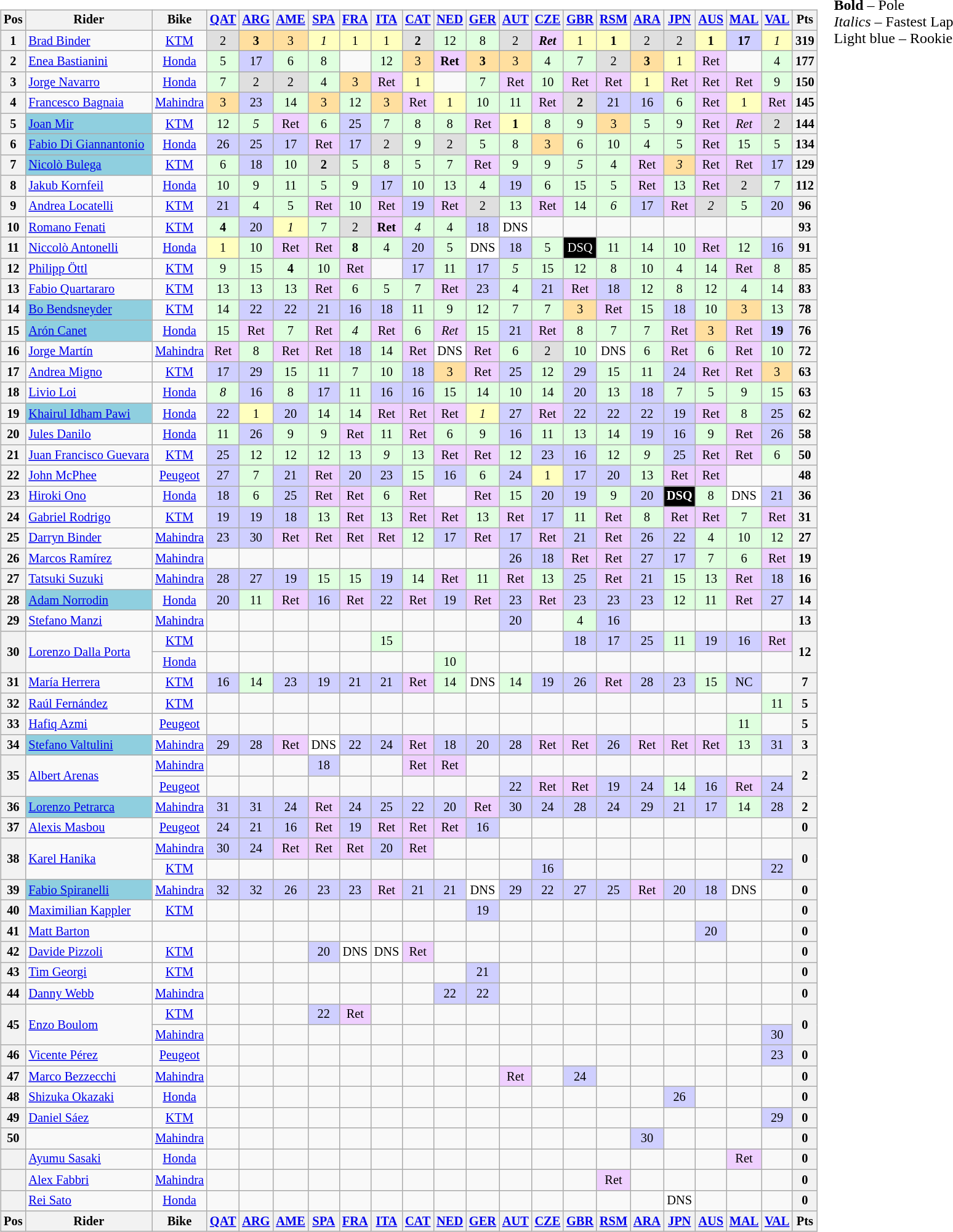<table>
<tr>
<td><br><table class="wikitable" style="font-size: 85%; text-align:center">
<tr valign="top">
<th valign="middle">Pos</th>
<th valign="middle">Rider</th>
<th valign="middle">Bike</th>
<th><a href='#'>QAT</a><br></th>
<th><a href='#'>ARG</a><br></th>
<th><a href='#'>AME</a><br></th>
<th><a href='#'>SPA</a><br></th>
<th><a href='#'>FRA</a><br></th>
<th><a href='#'>ITA</a><br></th>
<th><a href='#'>CAT</a><br></th>
<th><a href='#'>NED</a><br></th>
<th><a href='#'>GER</a><br></th>
<th><a href='#'>AUT</a><br></th>
<th><a href='#'>CZE</a><br></th>
<th><a href='#'>GBR</a><br></th>
<th><a href='#'>RSM</a><br></th>
<th><a href='#'>ARA</a><br></th>
<th><a href='#'>JPN</a><br></th>
<th><a href='#'>AUS</a><br></th>
<th><a href='#'>MAL</a><br></th>
<th><a href='#'>VAL</a><br></th>
<th valign="middle">Pts</th>
</tr>
<tr>
<th>1</th>
<td align="left"> <a href='#'>Brad Binder</a></td>
<td><a href='#'>KTM</a></td>
<td style="background:#dfdfdf;">2</td>
<td style="background:#ffdf9f;"><strong>3</strong></td>
<td style="background:#ffdf9f;">3</td>
<td style="background:#ffffbf;"><em>1</em></td>
<td style="background:#ffffbf;">1</td>
<td style="background:#ffffbf;">1</td>
<td style="background:#dfdfdf;"><strong>2</strong></td>
<td style="background:#dfffdf;">12</td>
<td style="background:#dfffdf;">8</td>
<td style="background:#dfdfdf;">2</td>
<td style="background:#efcfff;"><strong><em>Ret</em></strong></td>
<td style="background:#ffffbf;">1</td>
<td style="background:#ffffbf;"><strong>1</strong></td>
<td style="background:#dfdfdf;">2</td>
<td style="background:#dfdfdf;">2</td>
<td style="background:#ffffbf;"><strong>1</strong></td>
<td style="background:#cfcfff;"><strong>17</strong></td>
<td style="background:#ffffbf;"><em>1</em></td>
<th>319</th>
</tr>
<tr>
<th>2</th>
<td align="left"> <a href='#'>Enea Bastianini</a></td>
<td><a href='#'>Honda</a></td>
<td style="background:#dfffdf;">5</td>
<td style="background:#cfcfff;">17</td>
<td style="background:#dfffdf;">6</td>
<td style="background:#dfffdf;">8</td>
<td></td>
<td style="background:#dfffdf;">12</td>
<td style="background:#ffdf9f;">3</td>
<td style="background:#efcfff;"><strong>Ret</strong></td>
<td style="background:#ffdf9f;"><strong>3</strong></td>
<td style="background:#ffdf9f;">3</td>
<td style="background:#dfffdf;">4</td>
<td style="background:#dfffdf;">7</td>
<td style="background:#dfdfdf;">2</td>
<td style="background:#ffdf9f;"><strong>3</strong></td>
<td style="background:#ffffbf;">1</td>
<td style="background:#efcfff;">Ret</td>
<td></td>
<td style="background:#dfffdf;">4</td>
<th>177</th>
</tr>
<tr>
<th>3</th>
<td align="left"> <a href='#'>Jorge Navarro</a></td>
<td><a href='#'>Honda</a></td>
<td style="background:#dfffdf;">7</td>
<td style="background:#dfdfdf;">2</td>
<td style="background:#dfdfdf;">2</td>
<td style="background:#dfffdf;">4</td>
<td style="background:#ffdf9f;">3</td>
<td style="background:#efcfff;">Ret</td>
<td style="background:#ffffbf;">1</td>
<td></td>
<td style="background:#dfffdf;">7</td>
<td style="background:#efcfff;">Ret</td>
<td style="background:#dfffdf;">10</td>
<td style="background:#efcfff;">Ret</td>
<td style="background:#efcfff;">Ret</td>
<td style="background:#ffffbf;">1</td>
<td style="background:#efcfff;">Ret</td>
<td style="background:#efcfff;">Ret</td>
<td style="background:#efcfff;">Ret</td>
<td style="background:#dfffdf;">9</td>
<th>150</th>
</tr>
<tr>
<th>4</th>
<td align="left"> <a href='#'>Francesco Bagnaia</a></td>
<td><a href='#'>Mahindra</a></td>
<td style="background:#ffdf9f;">3</td>
<td style="background:#cfcfff;">23</td>
<td style="background:#dfffdf;">14</td>
<td style="background:#ffdf9f;">3</td>
<td style="background:#dfffdf;">12</td>
<td style="background:#ffdf9f;">3</td>
<td style="background:#efcfff;">Ret</td>
<td style="background:#ffffbf;">1</td>
<td style="background:#dfffdf;">10</td>
<td style="background:#dfffdf;">11</td>
<td style="background:#efcfff;">Ret</td>
<td style="background:#dfdfdf;"><strong>2</strong></td>
<td style="background:#cfcfff;">21</td>
<td style="background:#cfcfff;">16</td>
<td style="background:#dfffdf;">6</td>
<td style="background:#efcfff;">Ret</td>
<td style="background:#ffffbf;">1</td>
<td style="background:#efcfff;">Ret</td>
<th>145</th>
</tr>
<tr>
<th>5</th>
<td style="background:#8fcfdf;" align="left"> <a href='#'>Joan Mir</a></td>
<td><a href='#'>KTM</a></td>
<td style="background:#dfffdf;">12</td>
<td style="background:#dfffdf;"><em>5</em></td>
<td style="background:#efcfff;">Ret</td>
<td style="background:#dfffdf;">6</td>
<td style="background:#cfcfff;">25</td>
<td style="background:#dfffdf;">7</td>
<td style="background:#dfffdf;">8</td>
<td style="background:#dfffdf;">8</td>
<td style="background:#efcfff;">Ret</td>
<td style="background:#ffffbf;"><strong>1</strong></td>
<td style="background:#dfffdf;">8</td>
<td style="background:#dfffdf;">9</td>
<td style="background:#ffdf9f;">3</td>
<td style="background:#dfffdf;">5</td>
<td style="background:#dfffdf;">9</td>
<td style="background:#efcfff;">Ret</td>
<td style="background:#efcfff;"><em>Ret</em></td>
<td style="background:#dfdfdf;">2</td>
<th>144</th>
</tr>
<tr>
<th>6</th>
<td style="background:#8fcfdf;" align="left"> <a href='#'>Fabio Di Giannantonio</a></td>
<td><a href='#'>Honda</a></td>
<td style="background:#cfcfff;">26</td>
<td style="background:#cfcfff;">25</td>
<td style="background:#cfcfff;">17</td>
<td style="background:#efcfff;">Ret</td>
<td style="background:#cfcfff;">17</td>
<td style="background:#dfdfdf;">2</td>
<td style="background:#dfffdf;">9</td>
<td style="background:#dfdfdf;">2</td>
<td style="background:#dfffdf;">5</td>
<td style="background:#dfffdf;">8</td>
<td style="background:#ffdf9f;">3</td>
<td style="background:#dfffdf;">6</td>
<td style="background:#dfffdf;">10</td>
<td style="background:#dfffdf;">4</td>
<td style="background:#dfffdf;">5</td>
<td style="background:#efcfff;">Ret</td>
<td style="background:#dfffdf;">15</td>
<td style="background:#dfffdf;">5</td>
<th>134</th>
</tr>
<tr>
<th>7</th>
<td style="background:#8fcfdf;" align="left"> <a href='#'>Nicolò Bulega</a></td>
<td><a href='#'>KTM</a></td>
<td style="background:#dfffdf;">6</td>
<td style="background:#cfcfff;">18</td>
<td style="background:#dfffdf;">10</td>
<td style="background:#dfdfdf;"><strong>2</strong></td>
<td style="background:#dfffdf;">5</td>
<td style="background:#dfffdf;">8</td>
<td style="background:#dfffdf;">5</td>
<td style="background:#dfffdf;">7</td>
<td style="background:#efcfff;">Ret</td>
<td style="background:#dfffdf;">9</td>
<td style="background:#dfffdf;">9</td>
<td style="background:#dfffdf;"><em>5</em></td>
<td style="background:#dfffdf;">4</td>
<td style="background:#efcfff;">Ret</td>
<td style="background:#ffdf9f;"><em>3</em></td>
<td style="background:#efcfff;">Ret</td>
<td style="background:#efcfff;">Ret</td>
<td style="background:#cfcfff;">17</td>
<th>129</th>
</tr>
<tr>
<th>8</th>
<td align="left"> <a href='#'>Jakub Kornfeil</a></td>
<td><a href='#'>Honda</a></td>
<td style="background:#dfffdf;">10</td>
<td style="background:#dfffdf;">9</td>
<td style="background:#dfffdf;">11</td>
<td style="background:#dfffdf;">5</td>
<td style="background:#dfffdf;">9</td>
<td style="background:#cfcfff;">17</td>
<td style="background:#dfffdf;">10</td>
<td style="background:#dfffdf;">13</td>
<td style="background:#dfffdf;">4</td>
<td style="background:#cfcfff;">19</td>
<td style="background:#dfffdf;">6</td>
<td style="background:#dfffdf;">15</td>
<td style="background:#dfffdf;">5</td>
<td style="background:#efcfff;">Ret</td>
<td style="background:#dfffdf;">13</td>
<td style="background:#efcfff;">Ret</td>
<td style="background:#dfdfdf;">2</td>
<td style="background:#dfffdf;">7</td>
<th>112</th>
</tr>
<tr>
<th>9</th>
<td align="left"> <a href='#'>Andrea Locatelli</a></td>
<td><a href='#'>KTM</a></td>
<td style="background:#cfcfff;">21</td>
<td style="background:#dfffdf;">4</td>
<td style="background:#dfffdf;">5</td>
<td style="background:#efcfff;">Ret</td>
<td style="background:#dfffdf;">10</td>
<td style="background:#efcfff;">Ret</td>
<td style="background:#cfcfff;">19</td>
<td style="background:#efcfff;">Ret</td>
<td style="background:#dfdfdf;">2</td>
<td style="background:#dfffdf;">13</td>
<td style="background:#efcfff;">Ret</td>
<td style="background:#dfffdf;">14</td>
<td style="background:#dfffdf;"><em>6</em></td>
<td style="background:#cfcfff;">17</td>
<td style="background:#efcfff;">Ret</td>
<td style="background:#dfdfdf;"><em>2</em></td>
<td style="background:#dfffdf;">5</td>
<td style="background:#cfcfff;">20</td>
<th>96</th>
</tr>
<tr>
<th>10</th>
<td align="left"> <a href='#'>Romano Fenati</a></td>
<td><a href='#'>KTM</a></td>
<td style="background:#dfffdf;"><strong>4</strong></td>
<td style="background:#cfcfff;">20</td>
<td style="background:#ffffbf;"><em>1</em></td>
<td style="background:#dfffdf;">7</td>
<td style="background:#dfdfdf;">2</td>
<td style="background:#efcfff;"><strong>Ret</strong></td>
<td style="background:#dfffdf;"><em>4</em></td>
<td style="background:#dfffdf;">4</td>
<td style="background:#cfcfff;">18</td>
<td style="background:#ffffff;">DNS</td>
<td></td>
<td></td>
<td></td>
<td></td>
<td></td>
<td></td>
<td></td>
<td></td>
<th>93</th>
</tr>
<tr>
<th>11</th>
<td align="left"> <a href='#'>Niccolò Antonelli</a></td>
<td><a href='#'>Honda</a></td>
<td style="background:#ffffbf;">1</td>
<td style="background:#dfffdf;">10</td>
<td style="background:#efcfff;">Ret</td>
<td style="background:#efcfff;">Ret</td>
<td style="background:#dfffdf;"><strong>8</strong></td>
<td style="background:#dfffdf;">4</td>
<td style="background:#cfcfff;">20</td>
<td style="background:#dfffdf;">5</td>
<td style="background:#ffffff;">DNS</td>
<td style="background:#cfcfff;">18</td>
<td style="background:#dfffdf;">5</td>
<td style="background:black; color:white;">DSQ</td>
<td style="background:#dfffdf;">11</td>
<td style="background:#dfffdf;">14</td>
<td style="background:#dfffdf;">10</td>
<td style="background:#efcfff;">Ret</td>
<td style="background:#dfffdf;">12</td>
<td style="background:#cfcfff;">16</td>
<th>91</th>
</tr>
<tr>
<th>12</th>
<td align="left"> <a href='#'>Philipp Öttl</a></td>
<td><a href='#'>KTM</a></td>
<td style="background:#dfffdf;">9</td>
<td style="background:#dfffdf;">15</td>
<td style="background:#dfffdf;"><strong>4</strong></td>
<td style="background:#dfffdf;">10</td>
<td style="background:#efcfff;">Ret</td>
<td></td>
<td style="background:#cfcfff;">17</td>
<td style="background:#dfffdf;">11</td>
<td style="background:#cfcfff;">17</td>
<td style="background:#dfffdf;"><em>5</em></td>
<td style="background:#dfffdf;">15</td>
<td style="background:#dfffdf;">12</td>
<td style="background:#dfffdf;">8</td>
<td style="background:#dfffdf;">10</td>
<td style="background:#dfffdf;">4</td>
<td style="background:#dfffdf;">14</td>
<td style="background:#efcfff;">Ret</td>
<td style="background:#dfffdf;">8</td>
<th>85</th>
</tr>
<tr>
<th>13</th>
<td align="left"> <a href='#'>Fabio Quartararo</a></td>
<td><a href='#'>KTM</a></td>
<td style="background:#dfffdf;">13</td>
<td style="background:#dfffdf;">13</td>
<td style="background:#dfffdf;">13</td>
<td style="background:#efcfff;">Ret</td>
<td style="background:#dfffdf;">6</td>
<td style="background:#dfffdf;">5</td>
<td style="background:#dfffdf;">7</td>
<td style="background:#efcfff;">Ret</td>
<td style="background:#cfcfff;">23</td>
<td style="background:#dfffdf;">4</td>
<td style="background:#cfcfff;">21</td>
<td style="background:#efcfff;">Ret</td>
<td style="background:#cfcfff;">18</td>
<td style="background:#dfffdf;">12</td>
<td style="background:#dfffdf;">8</td>
<td style="background:#dfffdf;">12</td>
<td style="background:#dfffdf;">4</td>
<td style="background:#dfffdf;">14</td>
<th>83</th>
</tr>
<tr>
<th>14</th>
<td style="background:#8fcfdf;" align="left"> <a href='#'>Bo Bendsneyder</a></td>
<td><a href='#'>KTM</a></td>
<td style="background:#dfffdf;">14</td>
<td style="background:#cfcfff;">22</td>
<td style="background:#cfcfff;">22</td>
<td style="background:#cfcfff;">21</td>
<td style="background:#cfcfff;">16</td>
<td style="background:#cfcfff;">18</td>
<td style="background:#dfffdf;">11</td>
<td style="background:#dfffdf;">9</td>
<td style="background:#dfffdf;">12</td>
<td style="background:#dfffdf;">7</td>
<td style="background:#dfffdf;">7</td>
<td style="background:#ffdf9f;">3</td>
<td style="background:#efcfff;">Ret</td>
<td style="background:#dfffdf;">15</td>
<td style="background:#cfcfff;">18</td>
<td style="background:#dfffdf;">10</td>
<td style="background:#ffdf9f;">3</td>
<td style="background:#dfffdf;">13</td>
<th>78</th>
</tr>
<tr>
<th>15</th>
<td style="background:#8fcfdf;" align="left"> <a href='#'>Arón Canet</a></td>
<td><a href='#'>Honda</a></td>
<td style="background:#dfffdf;">15</td>
<td style="background:#efcfff;">Ret</td>
<td style="background:#dfffdf;">7</td>
<td style="background:#efcfff;">Ret</td>
<td style="background:#dfffdf;"><em>4</em></td>
<td style="background:#efcfff;">Ret</td>
<td style="background:#dfffdf;">6</td>
<td style="background:#efcfff;"><em>Ret</em></td>
<td style="background:#dfffdf;">15</td>
<td style="background:#cfcfff;">21</td>
<td style="background:#efcfff;">Ret</td>
<td style="background:#dfffdf;">8</td>
<td style="background:#dfffdf;">7</td>
<td style="background:#dfffdf;">7</td>
<td style="background:#efcfff;">Ret</td>
<td style="background:#ffdf9f;">3</td>
<td style="background:#efcfff;">Ret</td>
<td style="background:#cfcfff;"><strong>19</strong></td>
<th>76</th>
</tr>
<tr>
<th>16</th>
<td align="left"> <a href='#'>Jorge Martín</a></td>
<td><a href='#'>Mahindra</a></td>
<td style="background:#efcfff;">Ret</td>
<td style="background:#dfffdf;">8</td>
<td style="background:#efcfff;">Ret</td>
<td style="background:#efcfff;">Ret</td>
<td style="background:#cfcfff;">18</td>
<td style="background:#dfffdf;">14</td>
<td style="background:#efcfff;">Ret</td>
<td style="background:#ffffff;">DNS</td>
<td style="background:#efcfff;">Ret</td>
<td style="background:#dfffdf;">6</td>
<td style="background:#dfdfdf;">2</td>
<td style="background:#dfffdf;">10</td>
<td style="background:#ffffff;">DNS</td>
<td style="background:#dfffdf;">6</td>
<td style="background:#efcfff;">Ret</td>
<td style="background:#dfffdf;">6</td>
<td style="background:#efcfff;">Ret</td>
<td style="background:#dfffdf;">10</td>
<th>72</th>
</tr>
<tr>
<th>17</th>
<td align="left"> <a href='#'>Andrea Migno</a></td>
<td><a href='#'>KTM</a></td>
<td style="background:#cfcfff;">17</td>
<td style="background:#cfcfff;">29</td>
<td style="background:#dfffdf;">15</td>
<td style="background:#dfffdf;">11</td>
<td style="background:#dfffdf;">7</td>
<td style="background:#dfffdf;">10</td>
<td style="background:#cfcfff;">18</td>
<td style="background:#ffdf9f;">3</td>
<td style="background:#efcfff;">Ret</td>
<td style="background:#cfcfff;">25</td>
<td style="background:#dfffdf;">12</td>
<td style="background:#cfcfff;">29</td>
<td style="background:#dfffdf;">15</td>
<td style="background:#dfffdf;">11</td>
<td style="background:#cfcfff;">24</td>
<td style="background:#efcfff;">Ret</td>
<td style="background:#efcfff;">Ret</td>
<td style="background:#ffdf9f;">3</td>
<th>63</th>
</tr>
<tr>
<th>18</th>
<td align="left"> <a href='#'>Livio Loi</a></td>
<td><a href='#'>Honda</a></td>
<td style="background:#dfffdf;"><em>8</em></td>
<td style="background:#cfcfff;">16</td>
<td style="background:#dfffdf;">8</td>
<td style="background:#cfcfff;">17</td>
<td style="background:#dfffdf;">11</td>
<td style="background:#cfcfff;">16</td>
<td style="background:#cfcfff;">16</td>
<td style="background:#dfffdf;">15</td>
<td style="background:#dfffdf;">14</td>
<td style="background:#dfffdf;">10</td>
<td style="background:#dfffdf;">14</td>
<td style="background:#cfcfff;">20</td>
<td style="background:#dfffdf;">13</td>
<td style="background:#cfcfff;">18</td>
<td style="background:#dfffdf;">7</td>
<td style="background:#dfffdf;">5</td>
<td style="background:#dfffdf;">9</td>
<td style="background:#dfffdf;">15</td>
<th>63</th>
</tr>
<tr>
<th>19</th>
<td style="background:#8fcfdf;" align="left"> <a href='#'>Khairul Idham Pawi</a></td>
<td><a href='#'>Honda</a></td>
<td style="background:#cfcfff;">22</td>
<td style="background:#ffffbf;">1</td>
<td style="background:#cfcfff;">20</td>
<td style="background:#dfffdf;">14</td>
<td style="background:#dfffdf;">14</td>
<td style="background:#efcfff;">Ret</td>
<td style="background:#efcfff;">Ret</td>
<td style="background:#efcfff;">Ret</td>
<td style="background:#ffffbf;"><em>1</em></td>
<td style="background:#cfcfff;">27</td>
<td style="background:#efcfff;">Ret</td>
<td style="background:#cfcfff;">22</td>
<td style="background:#cfcfff;">22</td>
<td style="background:#cfcfff;">22</td>
<td style="background:#cfcfff;">19</td>
<td style="background:#efcfff;">Ret</td>
<td style="background:#dfffdf;">8</td>
<td style="background:#cfcfff;">25</td>
<th>62</th>
</tr>
<tr>
<th>20</th>
<td align="left"> <a href='#'>Jules Danilo</a></td>
<td><a href='#'>Honda</a></td>
<td style="background:#dfffdf;">11</td>
<td style="background:#cfcfff;">26</td>
<td style="background:#dfffdf;">9</td>
<td style="background:#dfffdf;">9</td>
<td style="background:#efcfff;">Ret</td>
<td style="background:#dfffdf;">11</td>
<td style="background:#efcfff;">Ret</td>
<td style="background:#dfffdf;">6</td>
<td style="background:#dfffdf;">9</td>
<td style="background:#cfcfff;">16</td>
<td style="background:#dfffdf;">11</td>
<td style="background:#dfffdf;">13</td>
<td style="background:#dfffdf;">14</td>
<td style="background:#cfcfff;">19</td>
<td style="background:#cfcfff;">16</td>
<td style="background:#dfffdf;">9</td>
<td style="background:#efcfff;">Ret</td>
<td style="background:#cfcfff;">26</td>
<th>58</th>
</tr>
<tr>
<th>21</th>
<td align="left"> <a href='#'>Juan Francisco Guevara</a></td>
<td><a href='#'>KTM</a></td>
<td style="background:#cfcfff;">25</td>
<td style="background:#dfffdf;">12</td>
<td style="background:#dfffdf;">12</td>
<td style="background:#dfffdf;">12</td>
<td style="background:#dfffdf;">13</td>
<td style="background:#dfffdf;"><em>9</em></td>
<td style="background:#dfffdf;">13</td>
<td style="background:#efcfff;">Ret</td>
<td style="background:#efcfff;">Ret</td>
<td style="background:#dfffdf;">12</td>
<td style="background:#cfcfff;">23</td>
<td style="background:#cfcfff;">16</td>
<td style="background:#dfffdf;">12</td>
<td style="background:#dfffdf;"><em>9</em></td>
<td style="background:#cfcfff;">25</td>
<td style="background:#efcfff;">Ret</td>
<td style="background:#efcfff;">Ret</td>
<td style="background:#dfffdf;">6</td>
<th>50</th>
</tr>
<tr>
<th>22</th>
<td align="left"> <a href='#'>John McPhee</a></td>
<td><a href='#'>Peugeot</a></td>
<td style="background:#cfcfff;">27</td>
<td style="background:#dfffdf;">7</td>
<td style="background:#cfcfff;">21</td>
<td style="background:#efcfff;">Ret</td>
<td style="background:#cfcfff;">20</td>
<td style="background:#cfcfff;">23</td>
<td style="background:#dfffdf;">15</td>
<td style="background:#cfcfff;">16</td>
<td style="background:#dfffdf;">6</td>
<td style="background:#cfcfff;">24</td>
<td style="background:#ffffbf;">1</td>
<td style="background:#cfcfff;">17</td>
<td style="background:#cfcfff;">20</td>
<td style="background:#dfffdf;">13</td>
<td style="background:#efcfff;">Ret</td>
<td style="background:#efcfff;">Ret</td>
<td></td>
<td></td>
<th>48</th>
</tr>
<tr>
<th>23</th>
<td align="left"> <a href='#'>Hiroki Ono</a></td>
<td><a href='#'>Honda</a></td>
<td style="background:#cfcfff;">18</td>
<td style="background:#dfffdf;">6</td>
<td style="background:#cfcfff;">25</td>
<td style="background:#efcfff;">Ret</td>
<td style="background:#efcfff;">Ret</td>
<td style="background:#dfffdf;">6</td>
<td style="background:#efcfff;">Ret</td>
<td></td>
<td style="background:#efcfff;">Ret</td>
<td style="background:#dfffdf;">15</td>
<td style="background:#cfcfff;">20</td>
<td style="background:#cfcfff;">19</td>
<td style="background:#dfffdf;">9</td>
<td style="background:#cfcfff;">20</td>
<td style="background:black; color:white;"><strong>DSQ</strong></td>
<td style="background:#dfffdf;">8</td>
<td style="background:#ffffff;">DNS</td>
<td style="background:#cfcfff;">21</td>
<th>36</th>
</tr>
<tr>
<th>24</th>
<td align="left"> <a href='#'>Gabriel Rodrigo</a></td>
<td><a href='#'>KTM</a></td>
<td style="background:#cfcfff;">19</td>
<td style="background:#cfcfff;">19</td>
<td style="background:#cfcfff;">18</td>
<td style="background:#dfffdf;">13</td>
<td style="background:#efcfff;">Ret</td>
<td style="background:#dfffdf;">13</td>
<td style="background:#efcfff;">Ret</td>
<td style="background:#efcfff;">Ret</td>
<td style="background:#dfffdf;">13</td>
<td style="background:#efcfff;">Ret</td>
<td style="background:#cfcfff;">17</td>
<td style="background:#dfffdf;">11</td>
<td style="background:#efcfff;">Ret</td>
<td style="background:#dfffdf;">8</td>
<td style="background:#efcfff;">Ret</td>
<td style="background:#efcfff;">Ret</td>
<td style="background:#dfffdf;">7</td>
<td style="background:#efcfff;">Ret</td>
<th>31</th>
</tr>
<tr>
<th>25</th>
<td align="left"> <a href='#'>Darryn Binder</a></td>
<td><a href='#'>Mahindra</a></td>
<td style="background:#cfcfff;">23</td>
<td style="background:#cfcfff;">30</td>
<td style="background:#efcfff;">Ret</td>
<td style="background:#efcfff;">Ret</td>
<td style="background:#efcfff;">Ret</td>
<td style="background:#efcfff;">Ret</td>
<td style="background:#dfffdf;">12</td>
<td style="background:#cfcfff;">17</td>
<td style="background:#efcfff;">Ret</td>
<td style="background:#cfcfff;">17</td>
<td style="background:#efcfff;">Ret</td>
<td style="background:#cfcfff;">21</td>
<td style="background:#efcfff;">Ret</td>
<td style="background:#cfcfff;">26</td>
<td style="background:#cfcfff;">22</td>
<td style="background:#dfffdf;">4</td>
<td style="background:#dfffdf;">10</td>
<td style="background:#dfffdf;">12</td>
<th>27</th>
</tr>
<tr>
<th>26</th>
<td align="left"> <a href='#'>Marcos Ramírez</a></td>
<td><a href='#'>Mahindra</a></td>
<td></td>
<td></td>
<td></td>
<td></td>
<td></td>
<td></td>
<td></td>
<td></td>
<td></td>
<td style="background:#cfcfff;">26</td>
<td style="background:#cfcfff;">18</td>
<td style="background:#efcfff;">Ret</td>
<td style="background:#efcfff;">Ret</td>
<td style="background:#cfcfff;">27</td>
<td style="background:#cfcfff;">17</td>
<td style="background:#dfffdf;">7</td>
<td style="background:#dfffdf;">6</td>
<td style="background:#efcfff;">Ret</td>
<th>19</th>
</tr>
<tr>
<th>27</th>
<td align="left"> <a href='#'>Tatsuki Suzuki</a></td>
<td><a href='#'>Mahindra</a></td>
<td style="background:#cfcfff;">28</td>
<td style="background:#cfcfff;">27</td>
<td style="background:#cfcfff;">19</td>
<td style="background:#dfffdf;">15</td>
<td style="background:#dfffdf;">15</td>
<td style="background:#cfcfff;">19</td>
<td style="background:#dfffdf;">14</td>
<td style="background:#efcfff;">Ret</td>
<td style="background:#dfffdf;">11</td>
<td style="background:#efcfff;">Ret</td>
<td style="background:#dfffdf;">13</td>
<td style="background:#cfcfff;">25</td>
<td style="background:#efcfff;">Ret</td>
<td style="background:#cfcfff;">21</td>
<td style="background:#dfffdf;">15</td>
<td style="background:#dfffdf;">13</td>
<td style="background:#efcfff;">Ret</td>
<td style="background:#cfcfff;">18</td>
<th>16</th>
</tr>
<tr>
<th>28</th>
<td style="background:#8fcfdf;" align="left"> <a href='#'>Adam Norrodin</a></td>
<td><a href='#'>Honda</a></td>
<td style="background:#cfcfff;">20</td>
<td style="background:#dfffdf;">11</td>
<td style="background:#efcfff;">Ret</td>
<td style="background:#cfcfff;">16</td>
<td style="background:#efcfff;">Ret</td>
<td style="background:#cfcfff;">22</td>
<td style="background:#efcfff;">Ret</td>
<td style="background:#cfcfff;">19</td>
<td style="background:#efcfff;">Ret</td>
<td style="background:#cfcfff;">23</td>
<td style="background:#efcfff;">Ret</td>
<td style="background:#cfcfff;">23</td>
<td style="background:#cfcfff;">23</td>
<td style="background:#cfcfff;">23</td>
<td style="background:#dfffdf;">12</td>
<td style="background:#dfffdf;">11</td>
<td style="background:#efcfff;">Ret</td>
<td style="background:#cfcfff;">27</td>
<th>14</th>
</tr>
<tr>
<th>29</th>
<td align="left"> <a href='#'>Stefano Manzi</a></td>
<td><a href='#'>Mahindra</a></td>
<td></td>
<td></td>
<td></td>
<td></td>
<td></td>
<td></td>
<td></td>
<td></td>
<td></td>
<td style="background:#cfcfff;">20</td>
<td></td>
<td style="background:#dfffdf;">4</td>
<td style="background:#cfcfff;">16</td>
<td></td>
<td></td>
<td></td>
<td></td>
<td></td>
<th>13</th>
</tr>
<tr>
<th rowspan=2>30</th>
<td rowspan=2 align="left"> <a href='#'>Lorenzo Dalla Porta</a></td>
<td><a href='#'>KTM</a></td>
<td></td>
<td></td>
<td></td>
<td></td>
<td></td>
<td style="background:#dfffdf;">15</td>
<td></td>
<td></td>
<td></td>
<td></td>
<td></td>
<td style="background:#cfcfff;">18</td>
<td style="background:#cfcfff;">17</td>
<td style="background:#cfcfff;">25</td>
<td style="background:#dfffdf;">11</td>
<td style="background:#cfcfff;">19</td>
<td style="background:#cfcfff;">16</td>
<td style="background:#efcfff;">Ret</td>
<th rowspan=2>12</th>
</tr>
<tr>
<td><a href='#'>Honda</a></td>
<td></td>
<td></td>
<td></td>
<td></td>
<td></td>
<td></td>
<td></td>
<td style="background:#dfffdf;">10</td>
<td></td>
<td></td>
<td></td>
<td></td>
<td></td>
<td></td>
<td></td>
<td></td>
<td></td>
<td></td>
</tr>
<tr>
<th>31</th>
<td align="left"> <a href='#'>María Herrera</a></td>
<td><a href='#'>KTM</a></td>
<td style="background:#cfcfff;">16</td>
<td style="background:#dfffdf;">14</td>
<td style="background:#cfcfff;">23</td>
<td style="background:#cfcfff;">19</td>
<td style="background:#cfcfff;">21</td>
<td style="background:#cfcfff;">21</td>
<td style="background:#efcfff;">Ret</td>
<td style="background:#dfffdf;">14</td>
<td style="background:#ffffff;">DNS</td>
<td style="background:#dfffdf;">14</td>
<td style="background:#cfcfff;">19</td>
<td style="background:#cfcfff;">26</td>
<td style="background:#efcfff;">Ret</td>
<td style="background:#cfcfff;">28</td>
<td style="background:#cfcfff;">23</td>
<td style="background:#dfffdf;">15</td>
<td style="background:#cfcfff;">NC</td>
<td></td>
<th>7</th>
</tr>
<tr>
<th>32</th>
<td align="left"> <a href='#'>Raúl Fernández</a></td>
<td><a href='#'>KTM</a></td>
<td></td>
<td></td>
<td></td>
<td></td>
<td></td>
<td></td>
<td></td>
<td></td>
<td></td>
<td></td>
<td></td>
<td></td>
<td></td>
<td></td>
<td></td>
<td></td>
<td></td>
<td style="background:#dfffdf;">11</td>
<th>5</th>
</tr>
<tr>
<th>33</th>
<td align="left"> <a href='#'>Hafiq Azmi</a></td>
<td><a href='#'>Peugeot</a></td>
<td></td>
<td></td>
<td></td>
<td></td>
<td></td>
<td></td>
<td></td>
<td></td>
<td></td>
<td></td>
<td></td>
<td></td>
<td></td>
<td></td>
<td></td>
<td></td>
<td style="background:#dfffdf;">11</td>
<td></td>
<th>5</th>
</tr>
<tr>
<th>34</th>
<td style="background:#8fcfdf;" align="left"> <a href='#'>Stefano Valtulini</a></td>
<td><a href='#'>Mahindra</a></td>
<td style="background:#cfcfff;">29</td>
<td style="background:#cfcfff;">28</td>
<td style="background:#efcfff;">Ret</td>
<td style="background:#ffffff;">DNS</td>
<td style="background:#cfcfff;">22</td>
<td style="background:#cfcfff;">24</td>
<td style="background:#efcfff;">Ret</td>
<td style="background:#cfcfff;">18</td>
<td style="background:#cfcfff;">20</td>
<td style="background:#cfcfff;">28</td>
<td style="background:#efcfff;">Ret</td>
<td style="background:#efcfff;">Ret</td>
<td style="background:#cfcfff;">26</td>
<td style="background:#efcfff;">Ret</td>
<td style="background:#efcfff;">Ret</td>
<td style="background:#efcfff;">Ret</td>
<td style="background:#dfffdf;">13</td>
<td style="background:#cfcfff;">31</td>
<th>3</th>
</tr>
<tr>
<th rowspan=2>35</th>
<td align="left" rowspan=2> <a href='#'>Albert Arenas</a></td>
<td><a href='#'>Mahindra</a></td>
<td></td>
<td></td>
<td></td>
<td style="background:#cfcfff;">18</td>
<td></td>
<td></td>
<td style="background:#efcfff;">Ret</td>
<td style="background:#efcfff;">Ret</td>
<td></td>
<td></td>
<td></td>
<td></td>
<td></td>
<td></td>
<td></td>
<td></td>
<td></td>
<td></td>
<th rowspan=2>2</th>
</tr>
<tr>
<td><a href='#'>Peugeot</a></td>
<td></td>
<td></td>
<td></td>
<td></td>
<td></td>
<td></td>
<td></td>
<td></td>
<td></td>
<td style="background:#cfcfff;">22</td>
<td style="background:#efcfff;">Ret</td>
<td style="background:#efcfff;">Ret</td>
<td style="background:#cfcfff;">19</td>
<td style="background:#cfcfff;">24</td>
<td style="background:#dfffdf;">14</td>
<td style="background:#cfcfff;">16</td>
<td style="background:#efcfff;">Ret</td>
<td style="background:#cfcfff;">24</td>
</tr>
<tr>
<th>36</th>
<td style="background:#8fcfdf;" align="left"> <a href='#'>Lorenzo Petrarca</a></td>
<td><a href='#'>Mahindra</a></td>
<td style="background:#cfcfff;">31</td>
<td style="background:#cfcfff;">31</td>
<td style="background:#cfcfff;">24</td>
<td style="background:#efcfff;">Ret</td>
<td style="background:#cfcfff;">24</td>
<td style="background:#cfcfff;">25</td>
<td style="background:#cfcfff;">22</td>
<td style="background:#cfcfff;">20</td>
<td style="background:#efcfff;">Ret</td>
<td style="background:#cfcfff;">30</td>
<td style="background:#cfcfff;">24</td>
<td style="background:#cfcfff;">28</td>
<td style="background:#cfcfff;">24</td>
<td style="background:#cfcfff;">29</td>
<td style="background:#cfcfff;">21</td>
<td style="background:#cfcfff;">17</td>
<td style="background:#dfffdf;">14</td>
<td style="background:#cfcfff;">28</td>
<th>2</th>
</tr>
<tr>
<th>37</th>
<td align="left"> <a href='#'>Alexis Masbou</a></td>
<td><a href='#'>Peugeot</a></td>
<td style="background:#cfcfff;">24</td>
<td style="background:#cfcfff;">21</td>
<td style="background:#cfcfff;">16</td>
<td style="background:#efcfff;">Ret</td>
<td style="background:#cfcfff;">19</td>
<td style="background:#efcfff;">Ret</td>
<td style="background:#efcfff;">Ret</td>
<td style="background:#efcfff;">Ret</td>
<td style="background:#cfcfff;">16</td>
<td></td>
<td></td>
<td></td>
<td></td>
<td></td>
<td></td>
<td></td>
<td></td>
<td></td>
<th>0</th>
</tr>
<tr>
<th rowspan=2>38</th>
<td align="left" rowspan=2> <a href='#'>Karel Hanika</a></td>
<td><a href='#'>Mahindra</a></td>
<td style="background:#cfcfff;">30</td>
<td style="background:#cfcfff;">24</td>
<td style="background:#efcfff;">Ret</td>
<td style="background:#efcfff;">Ret</td>
<td style="background:#efcfff;">Ret</td>
<td style="background:#cfcfff;">20</td>
<td style="background:#efcfff;">Ret</td>
<td></td>
<td></td>
<td></td>
<td></td>
<td></td>
<td></td>
<td></td>
<td></td>
<td></td>
<td></td>
<td></td>
<th rowspan=2>0</th>
</tr>
<tr>
<td><a href='#'>KTM</a></td>
<td></td>
<td></td>
<td></td>
<td></td>
<td></td>
<td></td>
<td></td>
<td></td>
<td></td>
<td></td>
<td style="background:#cfcfff;">16</td>
<td></td>
<td></td>
<td></td>
<td></td>
<td></td>
<td></td>
<td style="background:#cfcfff;">22</td>
</tr>
<tr>
<th>39</th>
<td style="background:#8fcfdf;" align="left"> <a href='#'>Fabio Spiranelli</a></td>
<td><a href='#'>Mahindra</a></td>
<td style="background:#cfcfff;">32</td>
<td style="background:#cfcfff;">32</td>
<td style="background:#cfcfff;">26</td>
<td style="background:#cfcfff;">23</td>
<td style="background:#cfcfff;">23</td>
<td style="background:#efcfff;">Ret</td>
<td style="background:#cfcfff;">21</td>
<td style="background:#cfcfff;">21</td>
<td style="background:#ffffff;">DNS</td>
<td style="background:#cfcfff;">29</td>
<td style="background:#cfcfff;">22</td>
<td style="background:#cfcfff;">27</td>
<td style="background:#cfcfff;">25</td>
<td style="background:#efcfff;">Ret</td>
<td style="background:#cfcfff;">20</td>
<td style="background:#cfcfff;">18</td>
<td style="background:#ffffff;">DNS</td>
<td></td>
<th>0</th>
</tr>
<tr>
<th>40</th>
<td align="left"> <a href='#'>Maximilian Kappler</a></td>
<td><a href='#'>KTM</a></td>
<td></td>
<td></td>
<td></td>
<td></td>
<td></td>
<td></td>
<td></td>
<td></td>
<td style="background:#cfcfff;">19</td>
<td></td>
<td></td>
<td></td>
<td></td>
<td></td>
<td></td>
<td></td>
<td></td>
<td></td>
<th>0</th>
</tr>
<tr>
<th>41</th>
<td align="left"> <a href='#'>Matt Barton</a></td>
<td></td>
<td></td>
<td></td>
<td></td>
<td></td>
<td></td>
<td></td>
<td></td>
<td></td>
<td></td>
<td></td>
<td></td>
<td></td>
<td></td>
<td></td>
<td></td>
<td style="background:#cfcfff;">20</td>
<td></td>
<td></td>
<th>0</th>
</tr>
<tr>
<th>42</th>
<td align="left"> <a href='#'>Davide Pizzoli</a></td>
<td><a href='#'>KTM</a></td>
<td></td>
<td></td>
<td></td>
<td style="background:#cfcfff;">20</td>
<td style="background:#ffffff;">DNS</td>
<td style="background:#ffffff;">DNS</td>
<td style="background:#efcfff;">Ret</td>
<td></td>
<td></td>
<td></td>
<td></td>
<td></td>
<td></td>
<td></td>
<td></td>
<td></td>
<td></td>
<td></td>
<th>0</th>
</tr>
<tr>
<th>43</th>
<td align="left"> <a href='#'>Tim Georgi</a></td>
<td><a href='#'>KTM</a></td>
<td></td>
<td></td>
<td></td>
<td></td>
<td></td>
<td></td>
<td></td>
<td></td>
<td style="background:#cfcfff;">21</td>
<td></td>
<td></td>
<td></td>
<td></td>
<td></td>
<td></td>
<td></td>
<td></td>
<td></td>
<th>0</th>
</tr>
<tr>
<th>44</th>
<td align="left"> <a href='#'>Danny Webb</a></td>
<td><a href='#'>Mahindra</a></td>
<td></td>
<td></td>
<td></td>
<td></td>
<td></td>
<td></td>
<td></td>
<td style="background:#cfcfff;">22</td>
<td style="background:#cfcfff;">22</td>
<td></td>
<td></td>
<td></td>
<td></td>
<td></td>
<td></td>
<td></td>
<td></td>
<td></td>
<th>0</th>
</tr>
<tr>
<th rowspan=2>45</th>
<td align="left" rowspan=2> <a href='#'>Enzo Boulom</a></td>
<td><a href='#'>KTM</a></td>
<td></td>
<td></td>
<td></td>
<td style="background:#cfcfff;">22</td>
<td style="background:#efcfff;">Ret</td>
<td></td>
<td></td>
<td></td>
<td></td>
<td></td>
<td></td>
<td></td>
<td></td>
<td></td>
<td></td>
<td></td>
<td></td>
<td></td>
<th rowspan=2>0</th>
</tr>
<tr>
<td><a href='#'>Mahindra</a></td>
<td></td>
<td></td>
<td></td>
<td></td>
<td></td>
<td></td>
<td></td>
<td></td>
<td></td>
<td></td>
<td></td>
<td></td>
<td></td>
<td></td>
<td></td>
<td></td>
<td></td>
<td style="background:#cfcfff;">30</td>
</tr>
<tr>
<th>46</th>
<td align="left"> <a href='#'>Vicente Pérez</a></td>
<td><a href='#'>Peugeot</a></td>
<td></td>
<td></td>
<td></td>
<td></td>
<td></td>
<td></td>
<td></td>
<td></td>
<td></td>
<td></td>
<td></td>
<td></td>
<td></td>
<td></td>
<td></td>
<td></td>
<td></td>
<td style="background:#cfcfff;">23</td>
<th>0</th>
</tr>
<tr>
<th>47</th>
<td align="left"> <a href='#'>Marco Bezzecchi</a></td>
<td><a href='#'>Mahindra</a></td>
<td></td>
<td></td>
<td></td>
<td></td>
<td></td>
<td></td>
<td></td>
<td></td>
<td></td>
<td style="background:#efcfff;">Ret</td>
<td></td>
<td style="background:#cfcfff;">24</td>
<td></td>
<td></td>
<td></td>
<td></td>
<td></td>
<td></td>
<th>0</th>
</tr>
<tr>
<th>48</th>
<td align="left"> <a href='#'>Shizuka Okazaki</a></td>
<td><a href='#'>Honda</a></td>
<td></td>
<td></td>
<td></td>
<td></td>
<td></td>
<td></td>
<td></td>
<td></td>
<td></td>
<td></td>
<td></td>
<td></td>
<td></td>
<td></td>
<td style="background:#cfcfff;">26</td>
<td></td>
<td></td>
<td></td>
<th>0</th>
</tr>
<tr>
<th>49</th>
<td align="left"> <a href='#'>Daniel Sáez</a></td>
<td><a href='#'>KTM</a></td>
<td></td>
<td></td>
<td></td>
<td></td>
<td></td>
<td></td>
<td></td>
<td></td>
<td></td>
<td></td>
<td></td>
<td></td>
<td></td>
<td></td>
<td></td>
<td></td>
<td></td>
<td style="background:#cfcfff;">29</td>
<th>0</th>
</tr>
<tr>
<th>50</th>
<td align="left"></td>
<td><a href='#'>Mahindra</a></td>
<td></td>
<td></td>
<td></td>
<td></td>
<td></td>
<td></td>
<td></td>
<td></td>
<td></td>
<td></td>
<td></td>
<td></td>
<td></td>
<td style="background:#cfcfff;">30</td>
<td></td>
<td></td>
<td></td>
<td></td>
<th>0</th>
</tr>
<tr>
<th></th>
<td align="left"> <a href='#'>Ayumu Sasaki</a></td>
<td><a href='#'>Honda</a></td>
<td></td>
<td></td>
<td></td>
<td></td>
<td></td>
<td></td>
<td></td>
<td></td>
<td></td>
<td></td>
<td></td>
<td></td>
<td></td>
<td></td>
<td></td>
<td></td>
<td style="background:#efcfff;">Ret</td>
<td></td>
<th>0</th>
</tr>
<tr>
<th></th>
<td align="left"> <a href='#'>Alex Fabbri</a></td>
<td><a href='#'>Mahindra</a></td>
<td></td>
<td></td>
<td></td>
<td></td>
<td></td>
<td></td>
<td></td>
<td></td>
<td></td>
<td></td>
<td></td>
<td></td>
<td style="background:#efcfff;">Ret</td>
<td></td>
<td></td>
<td></td>
<td></td>
<td></td>
<th>0</th>
</tr>
<tr>
<th></th>
<td align="left"> <a href='#'>Rei Sato</a></td>
<td><a href='#'>Honda</a></td>
<td></td>
<td></td>
<td></td>
<td></td>
<td></td>
<td></td>
<td></td>
<td></td>
<td></td>
<td></td>
<td></td>
<td></td>
<td></td>
<td></td>
<td style="background:#ffffff;">DNS</td>
<td></td>
<td></td>
<td></td>
<th>0</th>
</tr>
<tr valign="top">
<th valign="middle">Pos</th>
<th valign="middle">Rider</th>
<th valign="middle">Bike</th>
<th><a href='#'>QAT</a><br></th>
<th><a href='#'>ARG</a><br></th>
<th><a href='#'>AME</a><br></th>
<th><a href='#'>SPA</a><br></th>
<th><a href='#'>FRA</a><br></th>
<th><a href='#'>ITA</a><br></th>
<th><a href='#'>CAT</a><br></th>
<th><a href='#'>NED</a><br></th>
<th><a href='#'>GER</a><br></th>
<th><a href='#'>AUT</a><br></th>
<th><a href='#'>CZE</a><br></th>
<th><a href='#'>GBR</a><br></th>
<th><a href='#'>RSM</a><br></th>
<th><a href='#'>ARA</a><br></th>
<th><a href='#'>JPN</a><br></th>
<th><a href='#'>AUS</a><br></th>
<th><a href='#'>MAL</a><br></th>
<th><a href='#'>VAL</a><br></th>
<th valign="middle">Pts</th>
</tr>
</table>
</td>
<td valign="top"><br>
<span><strong>Bold</strong> – Pole<br>
<em>Italics</em> – Fastest Lap<br>Light blue – Rookie</span></td>
</tr>
</table>
